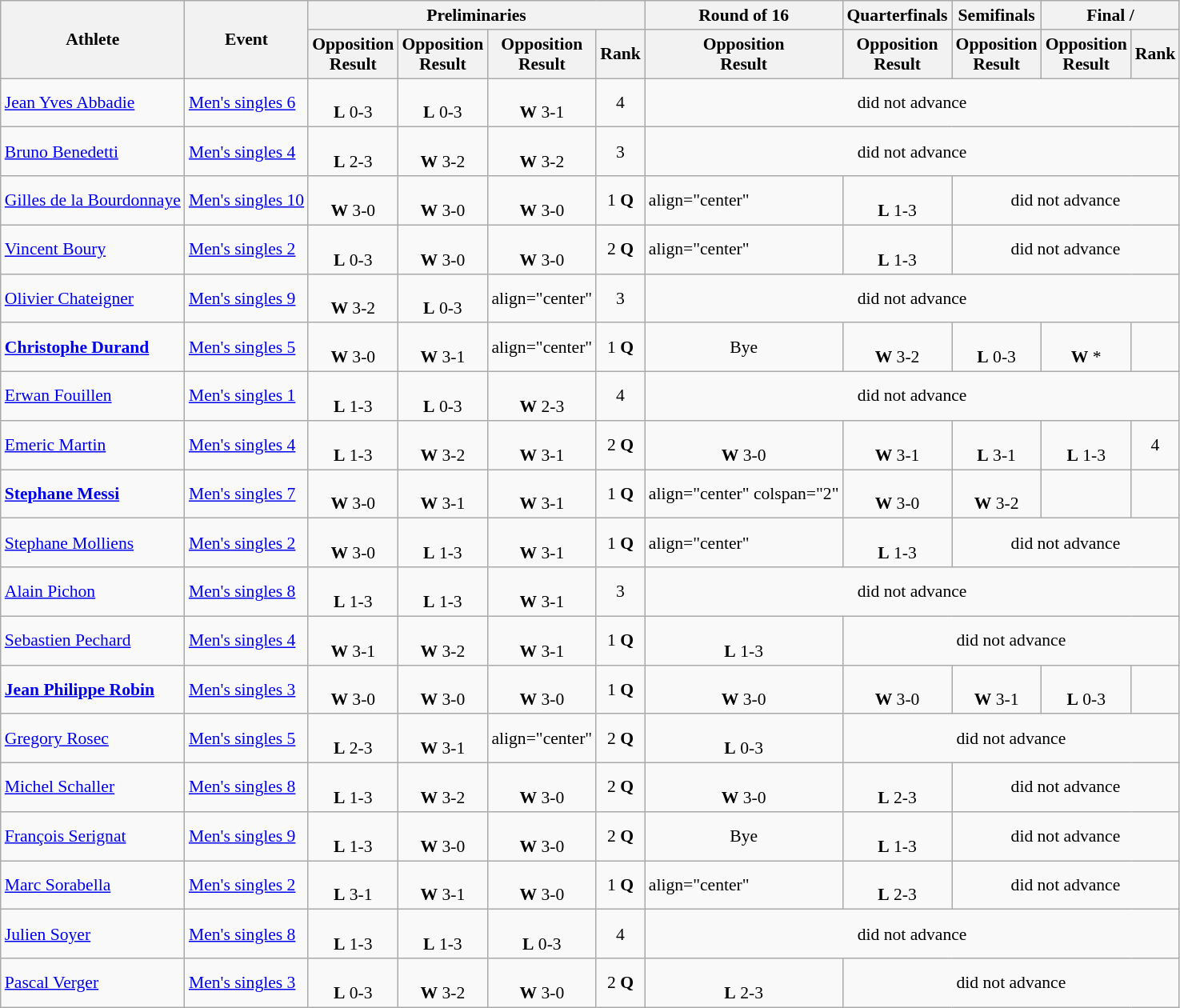<table class=wikitable style="font-size:90%">
<tr>
<th rowspan="2">Athlete</th>
<th rowspan="2">Event</th>
<th colspan="4">Preliminaries</th>
<th>Round of 16</th>
<th>Quarterfinals</th>
<th>Semifinals</th>
<th colspan="2">Final / </th>
</tr>
<tr>
<th>Opposition<br>Result</th>
<th>Opposition<br>Result</th>
<th>Opposition<br>Result</th>
<th>Rank</th>
<th>Opposition<br>Result</th>
<th>Opposition<br>Result</th>
<th>Opposition<br>Result</th>
<th>Opposition<br>Result</th>
<th>Rank</th>
</tr>
<tr>
<td><a href='#'>Jean Yves Abbadie</a></td>
<td><a href='#'>Men's singles 6</a></td>
<td align="center"><br><strong>L</strong> 0-3</td>
<td align="center"><br><strong>L</strong> 0-3</td>
<td align="center"><br><strong>W</strong> 3-1</td>
<td align="center">4</td>
<td align="center" colspan="5">did not advance</td>
</tr>
<tr>
<td><a href='#'>Bruno Benedetti</a></td>
<td><a href='#'>Men's singles 4</a></td>
<td align="center"><br><strong>L</strong> 2-3</td>
<td align="center"><br><strong>W</strong> 3-2</td>
<td align="center"><br><strong>W</strong> 3-2</td>
<td align="center">3</td>
<td align="center" colspan="5">did not advance</td>
</tr>
<tr>
<td><a href='#'>Gilles de la Bourdonnaye</a></td>
<td><a href='#'>Men's singles 10</a></td>
<td align="center"><br><strong>W</strong> 3-0</td>
<td align="center"><br><strong>W</strong> 3-0</td>
<td align="center"><br><strong>W</strong> 3-0</td>
<td align="center">1 <strong>Q</strong></td>
<td>align="center" </td>
<td align="center"><br><strong>L</strong> 1-3</td>
<td align="center" colspan="3">did not advance</td>
</tr>
<tr>
<td><a href='#'>Vincent Boury</a></td>
<td><a href='#'>Men's singles 2</a></td>
<td align="center"><br><strong>L</strong> 0-3</td>
<td align="center"><br><strong>W</strong> 3-0</td>
<td align="center"><br><strong>W</strong> 3-0</td>
<td align="center">2 <strong>Q</strong></td>
<td>align="center" </td>
<td align="center"><br><strong>L</strong> 1-3</td>
<td align="center" colspan="3">did not advance</td>
</tr>
<tr>
<td><a href='#'>Olivier Chateigner</a></td>
<td><a href='#'>Men's singles 9</a></td>
<td align="center"><br><strong>W</strong> 3-2</td>
<td align="center"><br><strong>L</strong> 0-3</td>
<td>align="center" </td>
<td align="center">3</td>
<td align="center" colspan="5">did not advance</td>
</tr>
<tr>
<td><strong><a href='#'>Christophe Durand</a></strong></td>
<td><a href='#'>Men's singles 5</a></td>
<td align="center"><br><strong>W</strong> 3-0</td>
<td align="center"><br><strong>W</strong> 3-1</td>
<td>align="center" </td>
<td align="center">1 <strong>Q</strong></td>
<td align="center">Bye</td>
<td align="center"><br><strong>W</strong> 3-2</td>
<td align="center"><br><strong>L</strong> 0-3</td>
<td align="center"><br><strong>W</strong> *</td>
<td align="center"></td>
</tr>
<tr>
<td><a href='#'>Erwan Fouillen</a></td>
<td><a href='#'>Men's singles 1</a></td>
<td align="center"><br><strong>L</strong> 1-3</td>
<td align="center"><br><strong>L</strong> 0-3</td>
<td align="center"><br><strong>W</strong> 2-3</td>
<td align="center">4</td>
<td align="center" colspan="5">did not advance</td>
</tr>
<tr>
<td><a href='#'>Emeric Martin</a></td>
<td><a href='#'>Men's singles 4</a></td>
<td align="center"><br><strong>L</strong> 1-3</td>
<td align="center"><br><strong>W</strong> 3-2</td>
<td align="center"><br><strong>W</strong> 3-1</td>
<td align="center">2 <strong>Q</strong></td>
<td align="center"><br><strong>W</strong> 3-0</td>
<td align="center"><br><strong>W</strong> 3-1</td>
<td align="center"><br><strong>L</strong> 3-1</td>
<td align="center"><br><strong>L</strong> 1-3</td>
<td align="center">4</td>
</tr>
<tr>
<td><strong><a href='#'>Stephane Messi</a></strong></td>
<td><a href='#'>Men's singles 7</a></td>
<td align="center"><br><strong>W</strong> 3-0</td>
<td align="center"><br><strong>W</strong> 3-1</td>
<td align="center"><br><strong>W</strong> 3-1</td>
<td align="center">1 <strong>Q</strong></td>
<td>align="center" colspan="2" </td>
<td align="center"><br><strong>W</strong> 3-0</td>
<td align="center"><br><strong>W</strong> 3-2</td>
<td align="center"></td>
</tr>
<tr>
<td><a href='#'>Stephane Molliens</a></td>
<td><a href='#'>Men's singles 2</a></td>
<td align="center"><br><strong>W</strong> 3-0</td>
<td align="center"><br><strong>L</strong> 1-3</td>
<td align="center"><br><strong>W</strong> 3-1</td>
<td align="center">1 <strong>Q</strong></td>
<td>align="center" </td>
<td align="center"><br><strong>L</strong> 1-3</td>
<td align="center" colspan="3">did not advance</td>
</tr>
<tr>
<td><a href='#'>Alain Pichon</a></td>
<td><a href='#'>Men's singles 8</a></td>
<td align="center"><br><strong>L</strong> 1-3</td>
<td align="center"><br><strong>L</strong> 1-3</td>
<td align="center"><br><strong>W</strong> 3-1</td>
<td align="center">3</td>
<td align="center" colspan="5">did not advance</td>
</tr>
<tr>
<td><a href='#'>Sebastien Pechard</a></td>
<td><a href='#'>Men's singles 4</a></td>
<td align="center"><br><strong>W</strong> 3-1</td>
<td align="center"><br><strong>W</strong> 3-2</td>
<td align="center"><br><strong>W</strong> 3-1</td>
<td align="center">1 <strong>Q</strong></td>
<td align="center"><br><strong>L</strong> 1-3</td>
<td align="center" colspan="4">did not advance</td>
</tr>
<tr>
<td><strong><a href='#'>Jean Philippe Robin</a></strong></td>
<td><a href='#'>Men's singles 3</a></td>
<td align="center"><br><strong>W</strong> 3-0</td>
<td align="center"><br><strong>W</strong> 3-0</td>
<td align="center"><br><strong>W</strong> 3-0</td>
<td align="center">1 <strong>Q</strong></td>
<td align="center"><br><strong>W</strong> 3-0</td>
<td align="center"><br><strong>W</strong> 3-0</td>
<td align="center"><br><strong>W</strong> 3-1</td>
<td align="center"><br><strong>L</strong> 0-3</td>
<td align="center"></td>
</tr>
<tr>
<td><a href='#'>Gregory Rosec</a></td>
<td><a href='#'>Men's singles 5</a></td>
<td align="center"><br><strong>L</strong> 2-3</td>
<td align="center"><br><strong>W</strong> 3-1</td>
<td>align="center" </td>
<td align="center">2 <strong>Q</strong></td>
<td align="center"><br><strong>L</strong> 0-3</td>
<td align="center" colspan="4">did not advance</td>
</tr>
<tr>
<td><a href='#'>Michel Schaller</a></td>
<td><a href='#'>Men's singles 8</a></td>
<td align="center"><br><strong>L</strong> 1-3</td>
<td align="center"><br><strong>W</strong> 3-2</td>
<td align="center"><br><strong>W</strong> 3-0</td>
<td align="center">2 <strong>Q</strong></td>
<td align="center"><br><strong>W</strong> 3-0</td>
<td align="center"><br><strong>L</strong> 2-3</td>
<td align="center" colspan="3">did not advance</td>
</tr>
<tr>
<td><a href='#'>François Serignat</a></td>
<td><a href='#'>Men's singles 9</a></td>
<td align="center"><br><strong>L</strong> 1-3</td>
<td align="center"><br><strong>W</strong> 3-0</td>
<td align="center"><br><strong>W</strong> 3-0</td>
<td align="center">2 <strong>Q</strong></td>
<td align="center">Bye</td>
<td align="center"><br><strong>L</strong> 1-3</td>
<td align="center" colspan="3">did not advance</td>
</tr>
<tr>
<td><a href='#'>Marc Sorabella</a></td>
<td><a href='#'>Men's singles 2</a></td>
<td align="center"><br><strong>L</strong> 3-1</td>
<td align="center"><br><strong>W</strong> 3-1</td>
<td align="center"><br><strong>W</strong> 3-0</td>
<td align="center">1 <strong>Q</strong></td>
<td>align="center" </td>
<td align="center"><br><strong>L</strong> 2-3</td>
<td align="center" colspan="3">did not advance</td>
</tr>
<tr>
<td><a href='#'>Julien Soyer</a></td>
<td><a href='#'>Men's singles 8</a></td>
<td align="center"><br><strong>L</strong> 1-3</td>
<td align="center"><br><strong>L</strong> 1-3</td>
<td align="center"><br><strong>L</strong> 0-3</td>
<td align="center">4</td>
<td align="center" colspan="5">did not advance</td>
</tr>
<tr>
<td><a href='#'>Pascal Verger</a></td>
<td><a href='#'>Men's singles 3</a></td>
<td align="center"><br><strong>L</strong> 0-3</td>
<td align="center"><br><strong>W</strong> 3-2</td>
<td align="center"><br><strong>W</strong> 3-0</td>
<td align="center">2 <strong>Q</strong></td>
<td align="center"><br><strong>L</strong> 2-3</td>
<td align="center" colspan="4">did not advance</td>
</tr>
</table>
